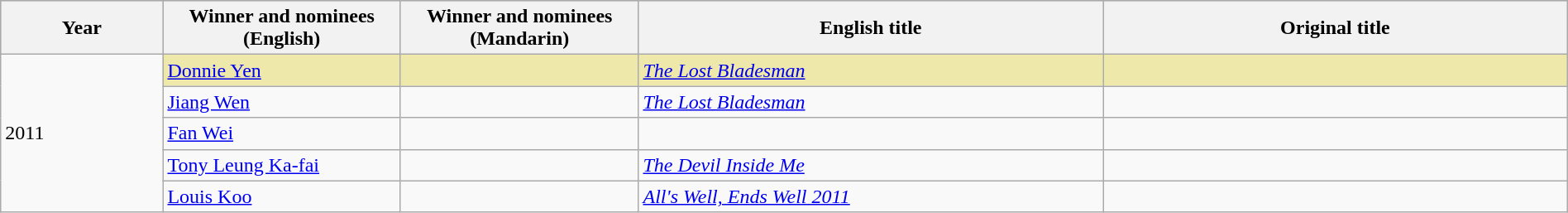<table class="wikitable" style="width:100%;">
<tr style="background:#BEBEBE">
<th width="100"><strong>Year</strong></th>
<th width="150"><strong>Winner and nominees<br>(English)</strong></th>
<th width="150"><strong>Winner and nominees<br>(Mandarin)</strong></th>
<th width="300"><strong>English title</strong></th>
<th width="300"><strong>Original title</strong></th>
</tr>
<tr>
<td rowspan="5">2011</td>
<td style="background:#EEE8AA;"><a href='#'>Donnie Yen</a></td>
<td style="background:#EEE8AA;"></td>
<td style="background:#EEE8AA;"><em><a href='#'>The Lost Bladesman</a></em></td>
<td style="background:#EEE8AA;"></td>
</tr>
<tr>
<td><a href='#'>Jiang Wen</a></td>
<td></td>
<td><em><a href='#'>The Lost Bladesman</a></em></td>
<td></td>
</tr>
<tr>
<td><a href='#'>Fan Wei</a></td>
<td></td>
<td><em></em></td>
<td></td>
</tr>
<tr>
<td><a href='#'>Tony Leung Ka-fai</a></td>
<td></td>
<td><em><a href='#'>The Devil Inside Me</a></em></td>
<td></td>
</tr>
<tr>
<td><a href='#'>Louis Koo</a></td>
<td></td>
<td><em><a href='#'>All's Well, Ends Well 2011</a></em></td>
<td></td>
</tr>
</table>
